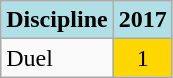<table class="wikitable" style="text-align: center;">
<tr>
<th style="background: #b0e0e6;">Discipline</th>
<th style="background: #b0e0e6;">2017</th>
</tr>
<tr>
<td align="left">Duel</td>
<td style="background:gold">1</td>
</tr>
</table>
